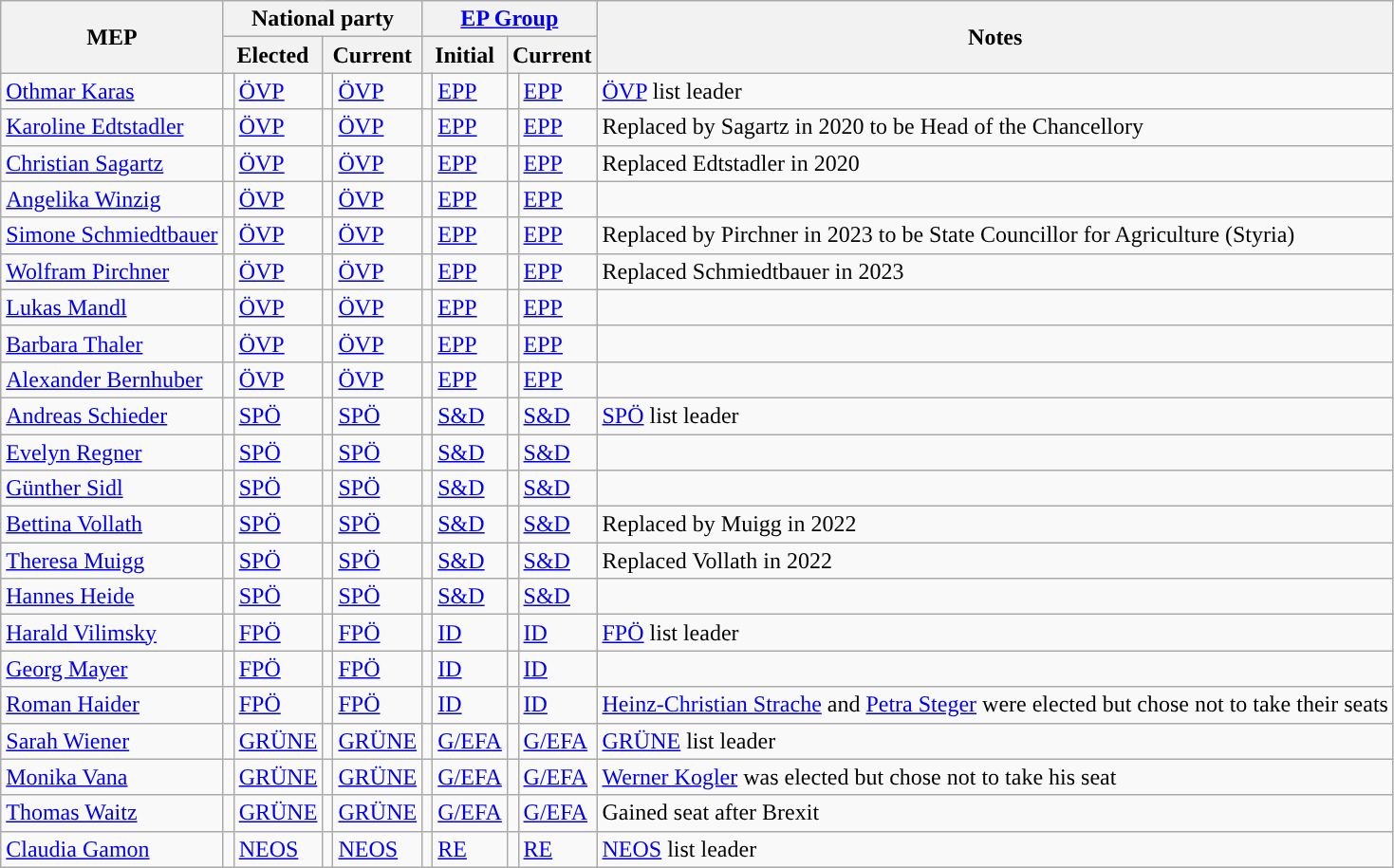<table class="wikitable sortable" style="text-align:left">
<tr>
<th rowspan="2">MEP</th>
<th colspan="4">National party</th>
<th colspan="4"><a href='#'>EP Group</a></th>
<th rowspan="2">Notes</th>
</tr>
<tr>
<th colspan="2">Elected</th>
<th colspan="2">Current</th>
<th colspan="2">Initial</th>
<th colspan="2">Current</th>
</tr>
<tr>
<td><a href='#'>Othmar Karas</a></td>
<td style="background: "></td>
<td><a href='#'>ÖVP</a></td>
<td style="background: "></td>
<td><a href='#'>ÖVP</a></td>
<td style="background: "></td>
<td><a href='#'>EPP</a></td>
<td style="background: "></td>
<td><a href='#'>EPP</a></td>
<td><a href='#'>ÖVP</a> list leader</td>
</tr>
<tr>
<td><a href='#'>Karoline Edtstadler</a></td>
<td style="background: "></td>
<td><a href='#'>ÖVP</a></td>
<td style="background: "></td>
<td><a href='#'>ÖVP</a></td>
<td style="background: "></td>
<td><a href='#'>EPP</a></td>
<td style="background: "></td>
<td><a href='#'>EPP</a></td>
<td>Replaced by Sagartz in 2020 to be Head of the Chancellory</td>
</tr>
<tr>
<td><a href='#'>Christian Sagartz</a></td>
<td style="background: "></td>
<td><a href='#'>ÖVP</a></td>
<td style="background: "></td>
<td><a href='#'>ÖVP</a></td>
<td style="background: "></td>
<td><a href='#'>EPP</a></td>
<td style="background: "></td>
<td><a href='#'>EPP</a></td>
<td>Replaced Edtstadler in 2020</td>
</tr>
<tr>
<td><a href='#'>Angelika Winzig</a></td>
<td style="background: "></td>
<td><a href='#'>ÖVP</a></td>
<td style="background: "></td>
<td><a href='#'>ÖVP</a></td>
<td style="background: "></td>
<td><a href='#'>EPP</a></td>
<td style="background: "></td>
<td><a href='#'>EPP</a></td>
<td></td>
</tr>
<tr>
<td><a href='#'>Simone Schmiedtbauer</a></td>
<td style="background: "></td>
<td><a href='#'>ÖVP</a></td>
<td style="background: "></td>
<td><a href='#'>ÖVP</a></td>
<td style="background: "></td>
<td><a href='#'>EPP</a></td>
<td style="background: "></td>
<td><a href='#'>EPP</a></td>
<td>Replaced by Pirchner in 2023 to be State Councillor for Agriculture (Styria)</td>
</tr>
<tr>
<td><a href='#'>Wolfram Pirchner</a></td>
<td style="background: "></td>
<td><a href='#'>ÖVP</a></td>
<td style="background: "></td>
<td><a href='#'>ÖVP</a></td>
<td style="background: "></td>
<td><a href='#'>EPP</a></td>
<td style="background: "></td>
<td><a href='#'>EPP</a></td>
<td>Replaced Schmiedtbauer in 2023</td>
</tr>
<tr>
<td><a href='#'>Lukas Mandl</a></td>
<td style="background: "></td>
<td><a href='#'>ÖVP</a></td>
<td style="background: "></td>
<td><a href='#'>ÖVP</a></td>
<td style="background: "></td>
<td><a href='#'>EPP</a></td>
<td style="background: "></td>
<td><a href='#'>EPP</a></td>
<td></td>
</tr>
<tr>
<td><a href='#'>Barbara Thaler</a></td>
<td style="background: "></td>
<td><a href='#'>ÖVP</a></td>
<td style="background: "></td>
<td><a href='#'>ÖVP</a></td>
<td style="background: "></td>
<td><a href='#'>EPP</a></td>
<td style="background: "></td>
<td><a href='#'>EPP</a></td>
<td></td>
</tr>
<tr>
<td><a href='#'>Alexander Bernhuber</a></td>
<td style="background: "></td>
<td><a href='#'>ÖVP</a></td>
<td style="background: "></td>
<td><a href='#'>ÖVP</a></td>
<td style="background: "></td>
<td><a href='#'>EPP</a></td>
<td style="background: "></td>
<td><a href='#'>EPP</a></td>
<td></td>
</tr>
<tr>
<td><a href='#'>Andreas Schieder</a></td>
<td style="background: "></td>
<td><a href='#'>SPÖ</a></td>
<td style="background: "></td>
<td><a href='#'>SPÖ</a></td>
<td style="background: "></td>
<td><a href='#'>S&D</a></td>
<td style="background: "></td>
<td><a href='#'>S&D</a></td>
<td><a href='#'>SPÖ</a> list leader</td>
</tr>
<tr>
<td><a href='#'>Evelyn Regner</a></td>
<td style="background: "></td>
<td><a href='#'>SPÖ</a></td>
<td style="background: "></td>
<td><a href='#'>SPÖ</a></td>
<td style="background: "></td>
<td><a href='#'>S&D</a></td>
<td style="background: "></td>
<td><a href='#'>S&D</a></td>
<td></td>
</tr>
<tr>
<td><a href='#'>Günther Sidl</a></td>
<td style="background: "></td>
<td><a href='#'>SPÖ</a></td>
<td style="background: "></td>
<td><a href='#'>SPÖ</a></td>
<td style="background: "></td>
<td><a href='#'>S&D</a></td>
<td style="background: "></td>
<td><a href='#'>S&D</a></td>
<td></td>
</tr>
<tr>
<td><a href='#'>Bettina Vollath</a></td>
<td style="background: "></td>
<td><a href='#'>SPÖ</a></td>
<td style="background: "></td>
<td><a href='#'>SPÖ</a></td>
<td style="background: "></td>
<td><a href='#'>S&D</a></td>
<td style="background: "></td>
<td><a href='#'>S&D</a></td>
<td>Replaced by Muigg in 2022</td>
</tr>
<tr>
<td><a href='#'>Theresa Muigg</a></td>
<td style="background: "></td>
<td><a href='#'>SPÖ</a></td>
<td style="background: "></td>
<td><a href='#'>SPÖ</a></td>
<td style="background: "></td>
<td><a href='#'>S&D</a></td>
<td style="background: "></td>
<td><a href='#'>S&D</a></td>
<td>Replaced Vollath in 2022</td>
</tr>
<tr>
<td><a href='#'>Hannes Heide</a></td>
<td style="background: "></td>
<td><a href='#'>SPÖ</a></td>
<td style="background: "></td>
<td><a href='#'>SPÖ</a></td>
<td style="background: "></td>
<td><a href='#'>S&D</a></td>
<td style="background: "></td>
<td><a href='#'>S&D</a></td>
<td></td>
</tr>
<tr>
<td><a href='#'>Harald Vilimsky</a></td>
<td style="background: "></td>
<td><a href='#'>FPÖ</a></td>
<td style="background: "></td>
<td><a href='#'>FPÖ</a></td>
<td style="background: "></td>
<td><a href='#'>ID</a></td>
<td style="background: "></td>
<td><a href='#'>ID</a></td>
<td><a href='#'>FPÖ</a> list leader</td>
</tr>
<tr>
<td><a href='#'>Georg Mayer</a></td>
<td style="background: "></td>
<td><a href='#'>FPÖ</a></td>
<td style="background: "></td>
<td><a href='#'>FPÖ</a></td>
<td style="background: "></td>
<td><a href='#'>ID</a></td>
<td style="background: "></td>
<td><a href='#'>ID</a></td>
<td></td>
</tr>
<tr>
<td><a href='#'>Roman Haider</a></td>
<td style="background: "></td>
<td><a href='#'>FPÖ</a></td>
<td style="background: "></td>
<td><a href='#'>FPÖ</a></td>
<td style="background: "></td>
<td><a href='#'>ID</a></td>
<td style="background: "></td>
<td><a href='#'>ID</a></td>
<td><a href='#'>Heinz-Christian Strache</a> and <a href='#'>Petra Steger</a> were elected but chose not to take their seats</td>
</tr>
<tr>
<td><a href='#'>Sarah Wiener</a></td>
<td style="background: "></td>
<td><a href='#'>GRÜNE</a></td>
<td style="background: "></td>
<td><a href='#'>GRÜNE</a></td>
<td style="background: "></td>
<td><a href='#'>G/EFA</a></td>
<td style="background: "></td>
<td><a href='#'>G/EFA</a></td>
<td><a href='#'>GRÜNE</a> list leader</td>
</tr>
<tr>
<td><a href='#'>Monika Vana</a></td>
<td style="background: "></td>
<td><a href='#'>GRÜNE</a></td>
<td style="background: "></td>
<td><a href='#'>GRÜNE</a></td>
<td style="background: "></td>
<td><a href='#'>G/EFA</a></td>
<td style="background: "></td>
<td><a href='#'>G/EFA</a></td>
<td><a href='#'>Werner Kogler</a> was elected but chose not to take his seat</td>
</tr>
<tr>
<td><a href='#'>Thomas Waitz</a></td>
<td style="background: "></td>
<td><a href='#'>GRÜNE</a></td>
<td style="background: "></td>
<td><a href='#'>GRÜNE</a></td>
<td style="background: "></td>
<td><a href='#'>G/EFA</a></td>
<td style="background: "></td>
<td><a href='#'>G/EFA</a></td>
<td>Gained seat after Brexit</td>
</tr>
<tr>
<td><a href='#'>Claudia Gamon</a></td>
<td style="background: "></td>
<td><a href='#'>NEOS</a></td>
<td style="background: "></td>
<td><a href='#'>NEOS</a></td>
<td style="background: "></td>
<td><a href='#'>RE</a></td>
<td style="background: "></td>
<td><a href='#'>RE</a></td>
<td><a href='#'>NEOS</a> list leader</td>
</tr>
</table>
